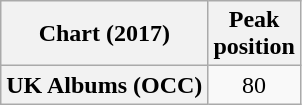<table class="wikitable plainrowheaders" style="text-align:center">
<tr>
<th scope="col">Chart (2017)</th>
<th scope="col">Peak<br>position</th>
</tr>
<tr>
<th scope="row">UK Albums (OCC)</th>
<td>80</td>
</tr>
</table>
